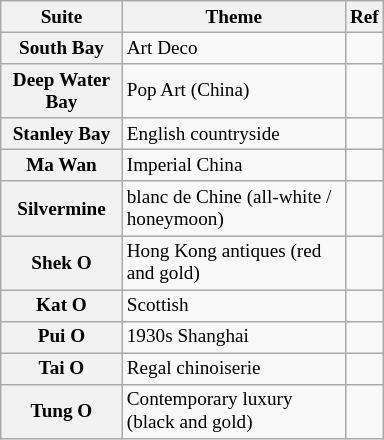<table class="wikitable sortable mw-collapsible collapsed floatright" style="text-align:left;font-size:80%;width:20em;">
<tr>
<th>Suite</th>
<th>Theme</th>
<th class="unsortable">Ref</th>
</tr>
<tr>
<th>South Bay</th>
<td>Art Deco</td>
<td></td>
</tr>
<tr>
<th>Deep Water Bay</th>
<td>Pop Art (China)</td>
<td></td>
</tr>
<tr>
<th>Stanley Bay</th>
<td>English countryside</td>
<td></td>
</tr>
<tr>
<th>Ma Wan</th>
<td>Imperial China</td>
<td></td>
</tr>
<tr>
<th>Silvermine</th>
<td>blanc de Chine (all-white / honeymoon)</td>
<td></td>
</tr>
<tr>
<th>Shek O</th>
<td>Hong Kong antiques (red and gold)</td>
<td></td>
</tr>
<tr>
<th>Kat O</th>
<td>Scottish</td>
<td></td>
</tr>
<tr>
<th>Pui O</th>
<td>1930s Shanghai</td>
<td></td>
</tr>
<tr>
<th>Tai O</th>
<td>Regal chinoiserie</td>
<td></td>
</tr>
<tr>
<th>Tung O</th>
<td>Contemporary luxury (black and gold)</td>
<td></td>
</tr>
</table>
